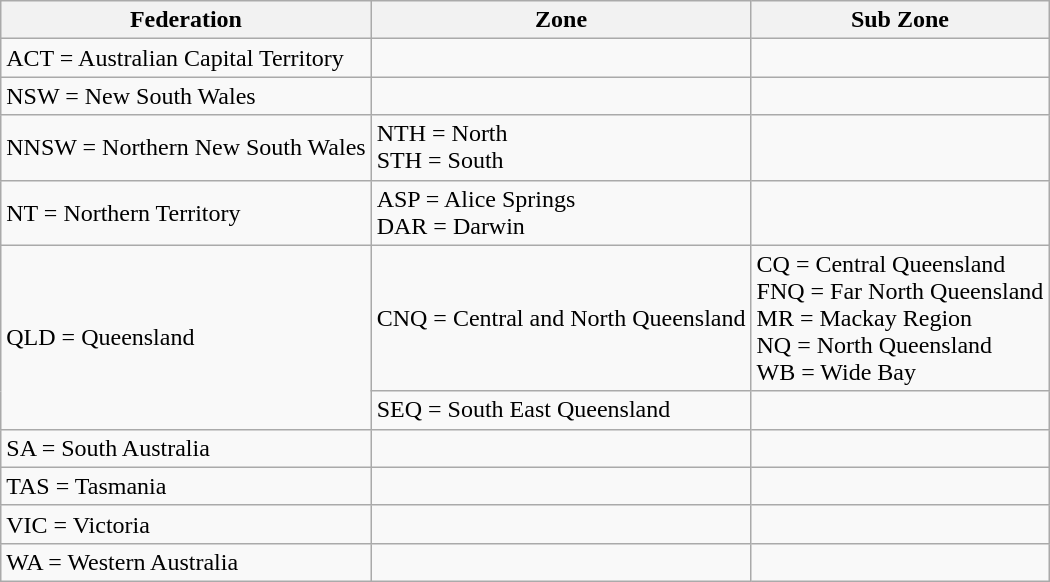<table class="wikitable">
<tr>
<th>Federation</th>
<th>Zone</th>
<th>Sub Zone</th>
</tr>
<tr>
<td>ACT = Australian Capital Territory</td>
<td></td>
<td></td>
</tr>
<tr>
<td>NSW = New South Wales</td>
<td></td>
<td></td>
</tr>
<tr>
<td>NNSW = Northern New South Wales</td>
<td>NTH = North <br> STH = South</td>
<td></td>
</tr>
<tr>
<td>NT = Northern Territory</td>
<td>ASP = Alice Springs <br> DAR = Darwin</td>
<td></td>
</tr>
<tr>
<td rowspan=2>QLD = Queensland</td>
<td>CNQ = Central and North Queensland</td>
<td>CQ = Central Queensland <br> FNQ = Far North Queensland <br> MR = Mackay Region <br> NQ = North Queensland <br> WB = Wide Bay</td>
</tr>
<tr>
<td>SEQ = South East Queensland</td>
<td></td>
</tr>
<tr>
<td>SA = South Australia</td>
<td></td>
<td></td>
</tr>
<tr>
<td>TAS = Tasmania</td>
<td></td>
<td></td>
</tr>
<tr>
<td>VIC = Victoria</td>
<td></td>
<td></td>
</tr>
<tr>
<td>WA = Western Australia</td>
<td></td>
<td></td>
</tr>
</table>
